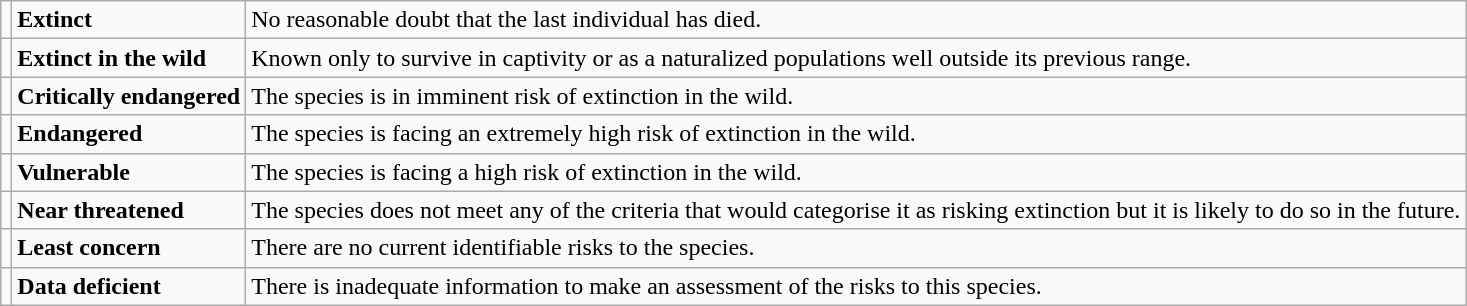<table class="wikitable" style="text-align:left">
<tr>
<td></td>
<td><strong>Extinct</strong></td>
<td>No reasonable doubt that the last individual has died.</td>
</tr>
<tr>
<td></td>
<td><strong>Extinct in the wild</strong></td>
<td>Known only to survive in captivity or as a naturalized populations well outside its previous range.</td>
</tr>
<tr>
<td></td>
<td><strong>Critically endangered</strong></td>
<td>The species is in imminent risk of extinction in the wild.</td>
</tr>
<tr>
<td></td>
<td><strong>Endangered</strong></td>
<td>The species is facing an extremely high risk of extinction in the wild.</td>
</tr>
<tr>
<td></td>
<td><strong>Vulnerable</strong></td>
<td>The species is facing a high risk of extinction in the wild.</td>
</tr>
<tr>
<td></td>
<td><strong>Near threatened</strong></td>
<td>The species does not meet any of the criteria that would categorise it as risking extinction but it is likely to do so in the future.</td>
</tr>
<tr>
<td></td>
<td><strong>Least concern</strong></td>
<td>There are no current identifiable risks to the species.</td>
</tr>
<tr>
<td></td>
<td><strong>Data deficient</strong></td>
<td>There is inadequate information to make an assessment of the risks to this species.</td>
</tr>
</table>
